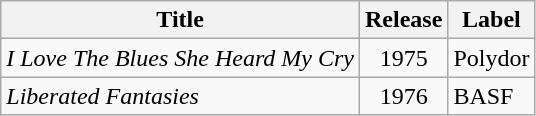<table class="wikitable">
<tr>
<th>Title</th>
<th>Release</th>
<th>Label</th>
</tr>
<tr align=center>
<td align=left><em>I Love The Blues She Heard My Cry</em></td>
<td>1975</td>
<td align=left>Polydor</td>
</tr>
<tr align=center>
<td align=left><em>Liberated Fantasies</em></td>
<td>1976</td>
<td align=left>BASF</td>
</tr>
</table>
